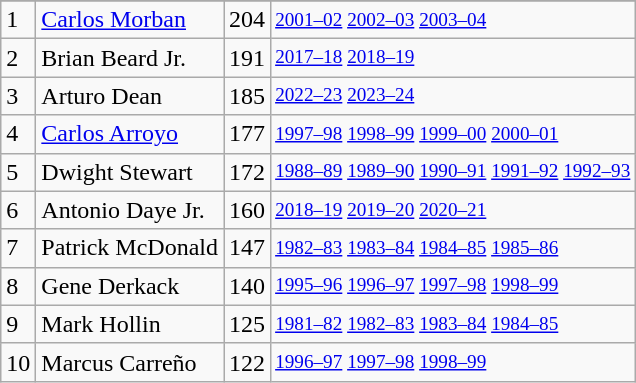<table class="wikitable">
<tr>
</tr>
<tr>
<td>1</td>
<td><a href='#'>Carlos Morban</a></td>
<td>204</td>
<td style="font-size:80%;"><a href='#'>2001–02</a> <a href='#'>2002–03</a> <a href='#'>2003–04</a></td>
</tr>
<tr>
<td>2</td>
<td>Brian Beard Jr.</td>
<td>191</td>
<td style="font-size:80%;"><a href='#'>2017–18</a> <a href='#'>2018–19</a></td>
</tr>
<tr>
<td>3</td>
<td>Arturo Dean</td>
<td>185</td>
<td style="font-size:80%;"><a href='#'>2022–23</a> <a href='#'>2023–24</a></td>
</tr>
<tr>
<td>4</td>
<td><a href='#'>Carlos Arroyo</a></td>
<td>177</td>
<td style="font-size:80%;"><a href='#'>1997–98</a> <a href='#'>1998–99</a> <a href='#'>1999–00</a> <a href='#'>2000–01</a></td>
</tr>
<tr>
<td>5</td>
<td>Dwight Stewart</td>
<td>172</td>
<td style="font-size:80%;"><a href='#'>1988–89</a> <a href='#'>1989–90</a> <a href='#'>1990–91</a> <a href='#'>1991–92</a> <a href='#'>1992–93</a></td>
</tr>
<tr>
<td>6</td>
<td>Antonio Daye Jr.</td>
<td>160</td>
<td style="font-size:80%;"><a href='#'>2018–19</a> <a href='#'>2019–20</a> <a href='#'>2020–21</a></td>
</tr>
<tr>
<td>7</td>
<td>Patrick McDonald</td>
<td>147</td>
<td style="font-size:80%;"><a href='#'>1982–83</a> <a href='#'>1983–84</a> <a href='#'>1984–85</a> <a href='#'>1985–86</a></td>
</tr>
<tr>
<td>8</td>
<td>Gene Derkack</td>
<td>140</td>
<td style="font-size:80%;"><a href='#'>1995–96</a> <a href='#'>1996–97</a> <a href='#'>1997–98</a> <a href='#'>1998–99</a></td>
</tr>
<tr>
<td>9</td>
<td>Mark Hollin</td>
<td>125</td>
<td style="font-size:80%;"><a href='#'>1981–82</a> <a href='#'>1982–83</a> <a href='#'>1983–84</a> <a href='#'>1984–85</a></td>
</tr>
<tr>
<td>10</td>
<td>Marcus Carreño</td>
<td>122</td>
<td style="font-size:80%;"><a href='#'>1996–97</a> <a href='#'>1997–98</a> <a href='#'>1998–99</a></td>
</tr>
</table>
